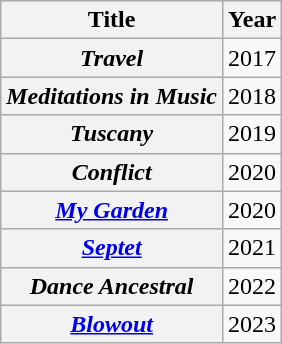<table class="wikitable plainrowheaders">
<tr>
<th>Title</th>
<th>Year</th>
</tr>
<tr>
<th scope="row"><em>Travel</em></th>
<td>2017</td>
</tr>
<tr>
<th scope="row"><em>Meditations in Music</em></th>
<td>2018</td>
</tr>
<tr>
<th scope="row"><em>Tuscany</em></th>
<td>2019</td>
</tr>
<tr>
<th scope="row"><em>Conflict</em></th>
<td>2020</td>
</tr>
<tr>
<th scope="row"><em><a href='#'>My Garden</a></em></th>
<td>2020</td>
</tr>
<tr>
<th scope="row"><em><a href='#'>Septet</a></em></th>
<td>2021</td>
</tr>
<tr>
<th scope="row"><em>Dance Ancestral</em></th>
<td>2022</td>
</tr>
<tr>
<th scope="row"><em><a href='#'>Blowout</a></em></th>
<td>2023</td>
</tr>
</table>
